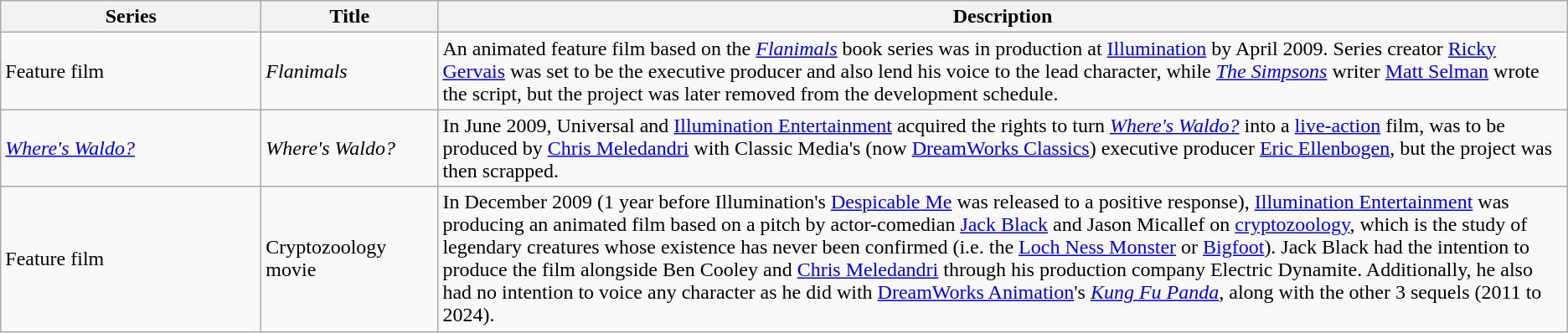<table class="wikitable">
<tr>
<th style="width:150pt;">Series</th>
<th style="width:100pt;">Title</th>
<th>Description</th>
</tr>
<tr>
<td>Feature film</td>
<td><em>Flanimals</em></td>
<td>An animated feature film based on the <em><a href='#'>Flanimals</a></em> book series was in production at <a href='#'>Illumination</a> by April 2009. Series creator <a href='#'>Ricky Gervais</a> was set to be the executive producer and also lend his voice to the lead character, while <em><a href='#'>The Simpsons</a></em> writer <a href='#'>Matt Selman</a> wrote the script, but the project was later removed from the development schedule.</td>
</tr>
<tr>
<td><em><a href='#'>Where's Waldo?</a></em></td>
<td><em>Where's Waldo?</em></td>
<td>In June 2009, Universal and <a href='#'>Illumination Entertainment</a> acquired the rights to turn <em><a href='#'>Where's Waldo?</a></em> into a <a href='#'>live-action</a> film, was to be produced by <a href='#'>Chris Meledandri</a> with Classic Media's (now <a href='#'>DreamWorks Classics</a>) executive producer <a href='#'>Eric Ellenbogen</a>, but the project was then scrapped.</td>
</tr>
<tr>
<td>Feature film</td>
<td>Cryptozoology movie</td>
<td>In December 2009 (1 year before Illumination's <a href='#'>Despicable Me</a> was released to a positive response), <a href='#'>Illumination Entertainment</a> was producing an animated film based on a pitch by actor-comedian <a href='#'>Jack Black</a> and Jason Micallef on <a href='#'>cryptozoology</a>, which is the study of legendary creatures whose existence has never been confirmed (i.e. the <a href='#'>Loch Ness Monster</a> or <a href='#'>Bigfoot</a>). Jack Black had the intention to produce the film alongside Ben Cooley and <a href='#'>Chris Meledandri</a> through his production company Electric Dynamite. Additionally, he also had no intention to voice any character as he did with <a href='#'>DreamWorks Animation</a>'s <em><a href='#'>Kung Fu Panda</a></em>, along with the other 3 sequels (2011 to 2024).</td>
</tr>
</table>
